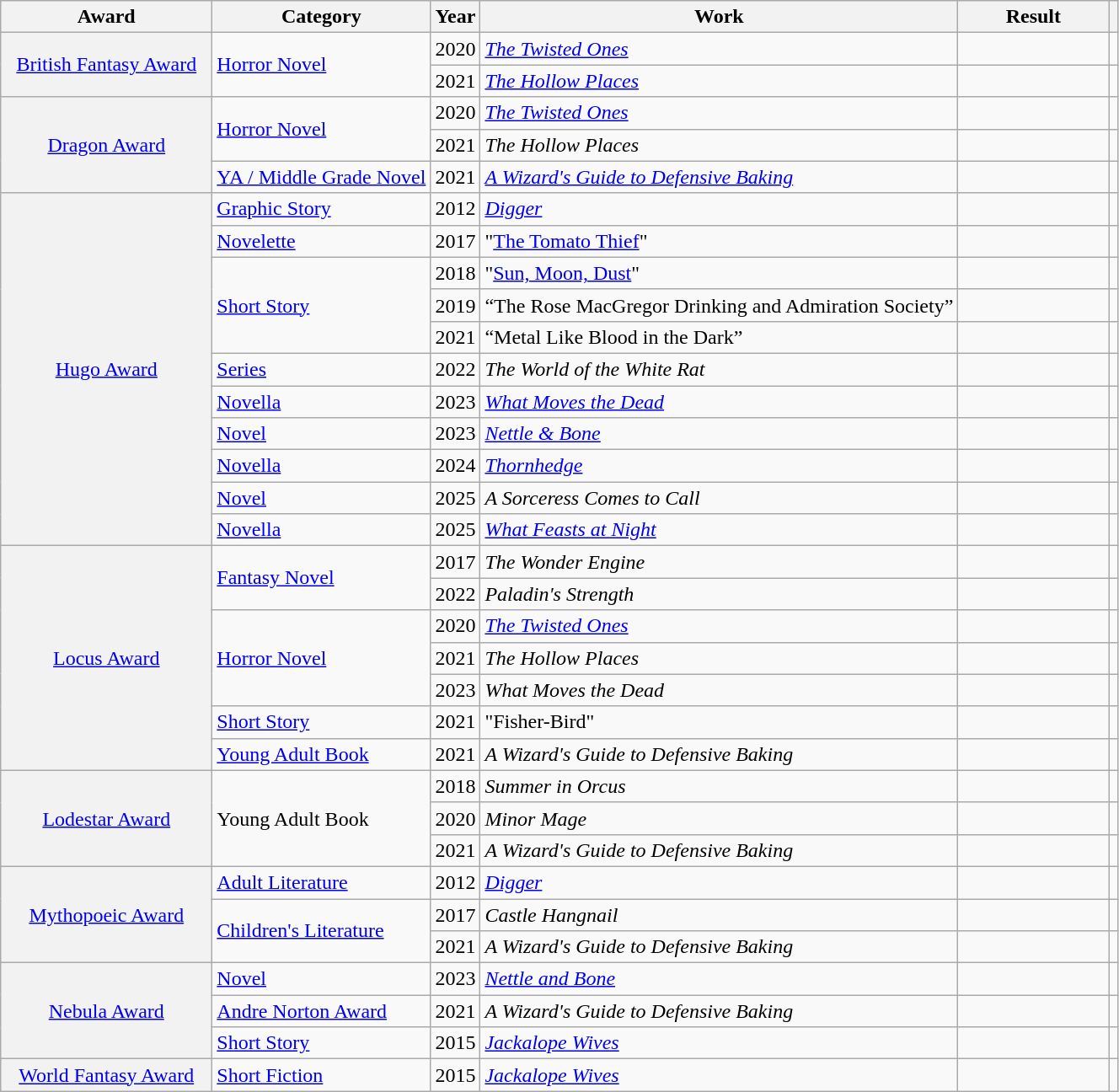<table class="wikitable sortable">
<tr>
<th scope=col style="min-width: 10em">Award</th>
<th scope=col>Category</th>
<th scope=col>Year</th>
<th scope=col>Work</th>
<th scope=col style="min-width: 7em">Result</th>
<th scope=col class=unsortable></th>
</tr>
<tr>
<th scope=row style="font-weight: normal" rowspan=2><a href='#'>British Fantasy Award</a></th>
<td rowspan=2><a href='#'>Horror Novel</a></td>
<td align=center>2020</td>
<td><em><a href='#'>The Twisted Ones</a></em></td>
<td></td>
<td style="text-align: center"></td>
</tr>
<tr>
<td align=center>2021</td>
<td><em><a href='#'>The Hollow Places</a></em></td>
<td></td>
<td style="text-align: center"></td>
</tr>
<tr>
<th scope=row style="font-weight: normal" rowspan=3><a href='#'>Dragon Award</a></th>
<td rowspan=2><a href='#'>Horror Novel</a></td>
<td align=center>2020</td>
<td><em><a href='#'>The Twisted Ones</a></em></td>
<td></td>
<td style="text-align: center"></td>
</tr>
<tr>
<td align=center>2021</td>
<td><em>The Hollow Places</em></td>
<td></td>
<td style="text-align: center"></td>
</tr>
<tr>
<td><a href='#'>YA / Middle Grade Novel</a></td>
<td align=center>2021</td>
<td><em><a href='#'>A Wizard's Guide to Defensive Baking</a></em></td>
<td></td>
<td style="text-align: center"></td>
</tr>
<tr>
<th scope=row style="font-weight: normal" rowspan=11><a href='#'>Hugo Award</a></th>
<td><a href='#'>Graphic Story</a></td>
<td align=center>2012</td>
<td><em><a href='#'>Digger</a></em></td>
<td></td>
<td style="text-align: center"></td>
</tr>
<tr>
<td><a href='#'>Novelette</a></td>
<td align=center>2017</td>
<td>"<a href='#'>The Tomato Thief</a>"</td>
<td></td>
<td style="text-align: center"></td>
</tr>
<tr>
<td style="font-weight: normal" rowspan=3><a href='#'>Short Story</a></td>
<td align=center>2018</td>
<td>"<a href='#'>Sun, Moon, Dust</a>"</td>
<td></td>
<td style="text-align: center"></td>
</tr>
<tr>
<td align=center>2019</td>
<td>“The Rose MacGregor Drinking and Admiration Society”</td>
<td></td>
<td style="text-align: center"></td>
</tr>
<tr>
<td align=center>2021</td>
<td>“Metal Like Blood in the Dark”</td>
<td></td>
<td style="text-align: center"></td>
</tr>
<tr>
<td><a href='#'>Series</a></td>
<td align=center>2022</td>
<td><em>The World of the White Rat</em></td>
<td></td>
<td style="text-align: center"></td>
</tr>
<tr>
<td><a href='#'>Novella</a></td>
<td align=center>2023</td>
<td><em><a href='#'>What Moves the Dead</a></em></td>
<td></td>
<td style="text-align: center"></td>
</tr>
<tr>
<td><a href='#'>Novel</a></td>
<td align=center>2023</td>
<td><em><a href='#'>Nettle & Bone</a></em></td>
<td></td>
<td style="text-align: center"></td>
</tr>
<tr>
<td><a href='#'>Novella</a></td>
<td align=center>2024</td>
<td><em><a href='#'>Thornhedge</a></em></td>
<td></td>
<td style="text-align: center"></td>
</tr>
<tr>
<td><a href='#'>Novel</a></td>
<td align center>2025</td>
<td><em>A Sorceress Comes to Call</em></td>
<td></td>
<td style="text-align: center"></td>
</tr>
<tr>
<td><a href='#'>Novella</a></td>
<td align center>2025</td>
<td><em><a href='#'>What Feasts at Night</a></em></td>
<td></td>
<td style="text-align: center"></td>
</tr>
<tr>
<th scope=row style="font-weight: normal" rowspan=7><a href='#'>Locus Award</a></th>
<td rowspan=2><a href='#'>Fantasy Novel</a></td>
<td align=center>2017</td>
<td><em>The Wonder Engine</em></td>
<td></td>
<td style="text-align: center"></td>
</tr>
<tr>
<td align=center>2022</td>
<td><em>Paladin's Strength</em></td>
<td></td>
<td style="text-align: center"></td>
</tr>
<tr>
<td rowspan=3><a href='#'>Horror Novel</a></td>
<td align=center>2020</td>
<td><em><a href='#'>The Twisted Ones</a></em></td>
<td></td>
<td style="text-align: center"></td>
</tr>
<tr>
<td align=center>2021</td>
<td><em>The Hollow Places</em></td>
<td></td>
<td style="text-align: center"></td>
</tr>
<tr>
<td align=center>2023</td>
<td><em>What Moves the Dead</em></td>
<td></td>
<td style="text-align: center"></td>
</tr>
<tr>
<td><a href='#'>Short Story</a></td>
<td align=center>2021</td>
<td>"Fisher-Bird"</td>
<td></td>
<td style="text-align: center"></td>
</tr>
<tr>
<td><a href='#'>Young Adult Book</a></td>
<td align=center>2021</td>
<td><em>A Wizard's Guide to Defensive Baking</em></td>
<td></td>
<td style="text-align: center"></td>
</tr>
<tr>
<th scope=row style="font-weight: normal" rowspan=3><a href='#'>Lodestar Award</a></th>
<td rowspan=3>Young Adult Book</td>
<td align=center>2018</td>
<td><em>Summer in Orcus</em></td>
<td></td>
<td style="text-align: center"></td>
</tr>
<tr>
<td align=center>2020</td>
<td><em>Minor Mage</em></td>
<td></td>
<td style="text-align: center"></td>
</tr>
<tr>
<td align=center>2021</td>
<td><em>A Wizard's Guide to Defensive Baking</em></td>
<td></td>
<td style="text-align: center"></td>
</tr>
<tr>
<th scope=row style="font-weight: normal" rowspan=3><a href='#'>Mythopoeic Award</a></th>
<td><a href='#'>Adult Literature</a></td>
<td align=center>2012</td>
<td><em><a href='#'>Digger</a></em></td>
<td></td>
<td style="text-align: center"></td>
</tr>
<tr>
<td rowspan=2><a href='#'>Children's Literature</a></td>
<td align=center>2017</td>
<td><em>Castle Hangnail</em></td>
<td></td>
<td style="text-align: center"></td>
</tr>
<tr>
<td align=center>2021</td>
<td><em>A Wizard's Guide to Defensive Baking</em></td>
<td></td>
<td style="text-align: center"></td>
</tr>
<tr>
<th style="font-weight: normal" rowspan=3><a href='#'>Nebula Award</a></th>
<td><a href='#'>Novel</a></td>
<td align=center>2023</td>
<td><em><a href='#'>Nettle and Bone</a></em></td>
<td></td>
<td align=center></td>
</tr>
<tr>
<td><a href='#'>Andre Norton Award</a></td>
<td align=center>2021</td>
<td><em>A Wizard's Guide to Defensive Baking</em></td>
<td></td>
<td style="text-align: center"></td>
</tr>
<tr>
<td><a href='#'>Short Story</a></td>
<td align=center>2015</td>
<td><em><a href='#'>Jackalope Wives</a></em></td>
<td></td>
<td style="text-align: center"></td>
</tr>
<tr>
<th scope=row style="font-weight: normal" rowspan=1><a href='#'>World Fantasy Award</a></th>
<td><a href='#'>Short Fiction</a></td>
<td align=center>2015</td>
<td><em><a href='#'>Jackalope Wives</a></em></td>
<td></td>
<td style="text-align: center"></td>
</tr>
</table>
